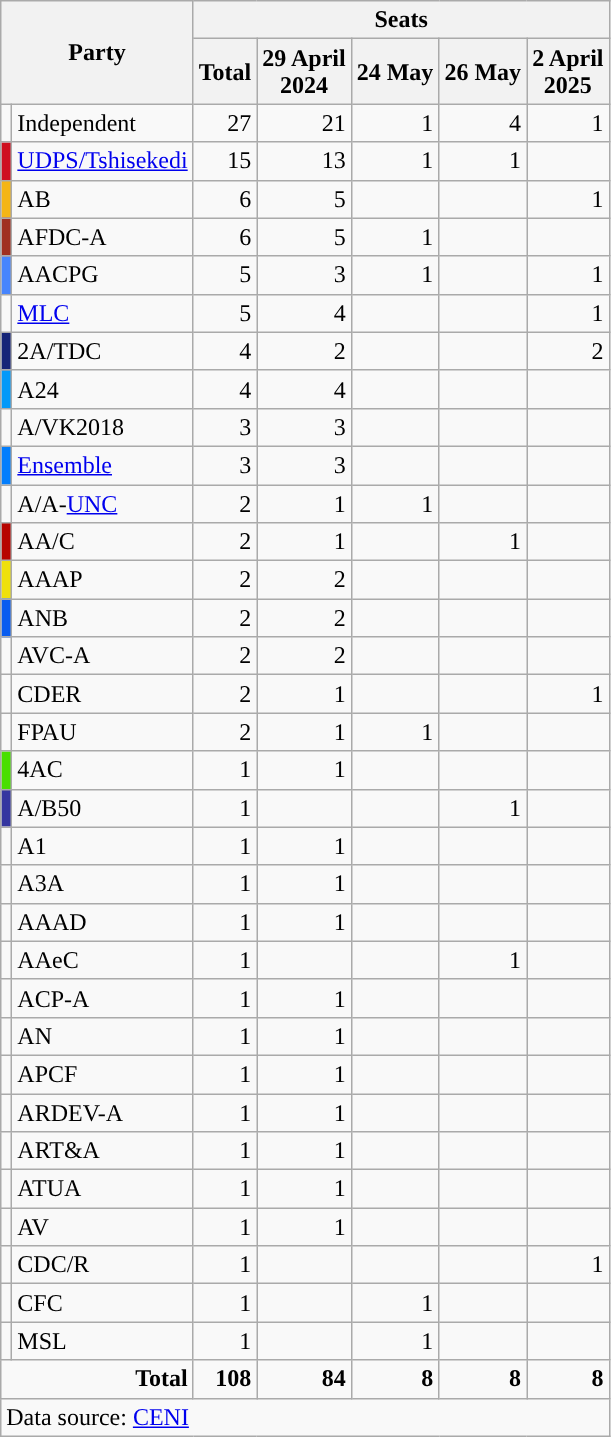<table class="wikitable sortable static-row-numbers">
<tr>
<th rowspan=2 colspan=2>Party</th>
<th colspan=6>Seats</th>
</tr>
<tr>
<th>Total</th>
<th>29 April<br>2024</th>
<th>24 May</th>
<th>26 May</th>
<th>2 April<br>2025</th>
</tr>
<tr style="text-align:right;">
<td bgcolor=></td>
<td style="text-align:left;">Independent</td>
<td>27</td>
<td>21</td>
<td>1</td>
<td>4</td>
<td>1</td>
</tr>
<tr style="text-align:right;">
<td bgcolor=#CF1020></td>
<td style="text-align:left;"><a href='#'>UDPS/Tshisekedi</a></td>
<td>15</td>
<td>13</td>
<td>1</td>
<td>1</td>
<td></td>
</tr>
<tr style="text-align:right;">
<td bgcolor=#f4b515></td>
<td style="text-align:left;">AB</td>
<td>6</td>
<td>5</td>
<td></td>
<td></td>
<td>1</td>
</tr>
<tr style="text-align:right;">
<td bgcolor=#a03020></td>
<td style="text-align:left;">AFDC-A</td>
<td>6</td>
<td>5</td>
<td>1</td>
<td></td>
<td></td>
</tr>
<tr style="text-align:right;">
<td bgcolor=#4785fd></td>
<td style="text-align:left;">AACPG</td>
<td>5</td>
<td>3</td>
<td>1</td>
<td></td>
<td>1</td>
</tr>
<tr style="text-align:right;">
<td bgcolor=></td>
<td style="text-align:left;"><a href='#'>MLC</a></td>
<td>5</td>
<td>4</td>
<td></td>
<td></td>
<td>1</td>
</tr>
<tr style="text-align:right;">
<td bgcolor=#162578></td>
<td style="text-align:left;">2A/TDC</td>
<td>4</td>
<td>2</td>
<td></td>
<td></td>
<td>2</td>
</tr>
<tr style="text-align:right;">
<td bgcolor=#0399f9></td>
<td style="text-align:left;">A24</td>
<td>4</td>
<td>4</td>
<td></td>
<td></td>
<td></td>
</tr>
<tr style="text-align:right;">
<td bgcolor=></td>
<td style="text-align:left;">A/VK2018</td>
<td>3</td>
<td>3</td>
<td></td>
<td></td>
<td></td>
</tr>
<tr style="text-align:right;">
<td bgcolor=#037efd></td>
<td style="text-align:left;"><a href='#'>Ensemble</a></td>
<td>3</td>
<td>3</td>
<td></td>
<td></td>
<td></td>
</tr>
<tr style="text-align:right;">
<td bgcolor=></td>
<td style="text-align:left;">A/A-<a href='#'>UNC</a></td>
<td>2</td>
<td>1</td>
<td>1</td>
<td></td>
<td></td>
</tr>
<tr style="text-align:right;">
<td bgcolor=#b70400></td>
<td style="text-align:left;">AA/C</td>
<td>2</td>
<td>1</td>
<td></td>
<td>1</td>
<td></td>
</tr>
<tr style="text-align:right;">
<td bgcolor=#efe00b></td>
<td style="text-align:left;">AAAP</td>
<td>2</td>
<td>2</td>
<td></td>
<td></td>
<td></td>
</tr>
<tr style="text-align:right;">
<td bgcolor=#085cf0></td>
<td style="text-align:left;">ANB</td>
<td>2</td>
<td>2</td>
<td></td>
<td></td>
<td></td>
</tr>
<tr style="text-align:right;">
<td bgcolor=></td>
<td style="text-align:left;">AVC-A</td>
<td>2</td>
<td>2</td>
<td></td>
<td></td>
<td></td>
</tr>
<tr style="text-align:right;">
<td bgcolor=></td>
<td style="text-align:left;">CDER</td>
<td>2</td>
<td>1</td>
<td></td>
<td></td>
<td>1</td>
</tr>
<tr style="text-align:right;">
<td bgcolor=></td>
<td style="text-align:left;">FPAU</td>
<td>2</td>
<td>1</td>
<td>1</td>
<td></td>
<td></td>
</tr>
<tr style="text-align:right;">
<td bgcolor=#49df00></td>
<td style="text-align:left;">4AC</td>
<td>1</td>
<td>1</td>
<td></td>
<td></td>
<td></td>
</tr>
<tr style="text-align:right;">
<td bgcolor=#3536a0></td>
<td style="text-align:left;">A/B50</td>
<td>1</td>
<td></td>
<td></td>
<td>1</td>
<td></td>
</tr>
<tr style="text-align:right;">
<td bgcolor=></td>
<td style="text-align:left;">A1</td>
<td>1</td>
<td>1</td>
<td></td>
<td></td>
<td></td>
</tr>
<tr style="text-align:right;">
<td bgcolor=></td>
<td style="text-align:left;">A3A</td>
<td>1</td>
<td>1</td>
<td></td>
<td></td>
<td></td>
</tr>
<tr style="text-align:right;">
<td bgcolor=></td>
<td style="text-align:left;">AAAD</td>
<td>1</td>
<td>1</td>
<td></td>
<td></td>
<td></td>
</tr>
<tr style="text-align:right;">
<td bgcolor=></td>
<td style="text-align:left;">AAeC</td>
<td>1</td>
<td></td>
<td></td>
<td>1</td>
<td></td>
</tr>
<tr style="text-align:right;">
<td bgcolor=></td>
<td style="text-align:left;">ACP-A</td>
<td>1</td>
<td>1</td>
<td></td>
<td></td>
<td></td>
</tr>
<tr style="text-align:right;">
<td bgcolor=></td>
<td style="text-align:left;">AN</td>
<td>1</td>
<td>1</td>
<td></td>
<td></td>
<td></td>
</tr>
<tr style="text-align:right;">
<td bgcolor=></td>
<td style="text-align:left;">APCF</td>
<td>1</td>
<td>1</td>
<td></td>
<td></td>
<td></td>
</tr>
<tr style="text-align:right;">
<td bgcolor=></td>
<td style="text-align:left;">ARDEV-A</td>
<td>1</td>
<td>1</td>
<td></td>
<td></td>
<td></td>
</tr>
<tr style="text-align:right;">
<td bgcolor=></td>
<td style="text-align:left;">ART&A</td>
<td>1</td>
<td>1</td>
<td></td>
<td></td>
<td></td>
</tr>
<tr style="text-align:right;">
<td bgcolor=></td>
<td style="text-align:left;">ATUA</td>
<td>1</td>
<td>1</td>
<td></td>
<td></td>
<td></td>
</tr>
<tr style="text-align:right;">
<td bgcolor=></td>
<td style="text-align:left;">AV</td>
<td>1</td>
<td>1</td>
<td></td>
<td></td>
<td></td>
</tr>
<tr style="text-align:right;">
<td bgcolor=></td>
<td style="text-align:left;">CDC/R</td>
<td>1</td>
<td></td>
<td></td>
<td></td>
<td>1</td>
</tr>
<tr style="text-align:right;">
<td bgcolor=></td>
<td style="text-align:left;">CFC</td>
<td>1</td>
<td></td>
<td>1</td>
<td></td>
<td></td>
</tr>
<tr style="text-align:right;">
<td bgcolor=></td>
<td style="text-align:left;">MSL</td>
<td>1</td>
<td></td>
<td>1</td>
<td></td>
<td></td>
</tr>
<tr class="sortbottom static-row-header" style="text-align:right; font-weight: bold;">
<td colspan=2>Total</td>
<td>108</td>
<td>84</td>
<td>8</td>
<td>8</td>
<td>8</td>
</tr>
<tr class="sortbottom static-row-header">
<td colspan=7>Data source: <a href='#'>CENI</a></td>
</tr>
</table>
